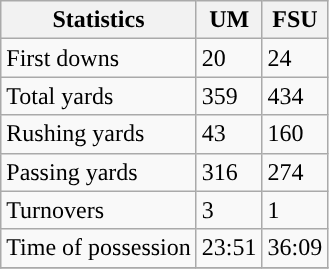<table class="wikitable">
<tr>
<th>Statistics</th>
<th>UM</th>
<th>FSU</th>
</tr>
<tr>
<td>First downs</td>
<td>20</td>
<td>24</td>
</tr>
<tr>
<td>Total yards</td>
<td>359</td>
<td>434</td>
</tr>
<tr>
<td>Rushing yards</td>
<td>43</td>
<td>160</td>
</tr>
<tr>
<td>Passing yards</td>
<td>316</td>
<td>274</td>
</tr>
<tr>
<td>Turnovers</td>
<td>3</td>
<td>1</td>
</tr>
<tr>
<td>Time of possession</td>
<td>23:51</td>
<td>36:09</td>
</tr>
<tr>
</tr>
</table>
